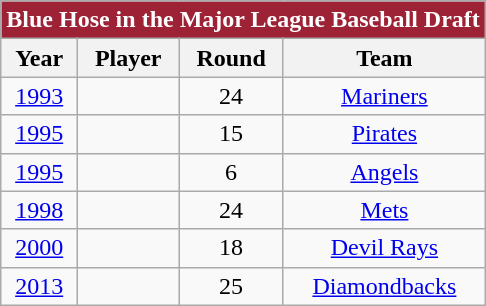<table class="wikitable sortable" style="text-align:center">
<tr>
<th colspan=4 style="background:#9D2235; color:white">Blue Hose in the Major League Baseball Draft</th>
</tr>
<tr>
<th>Year</th>
<th>Player</th>
<th>Round</th>
<th>Team</th>
</tr>
<tr>
<td><a href='#'>1993</a></td>
<td></td>
<td>24</td>
<td><a href='#'>Mariners</a></td>
</tr>
<tr>
<td><a href='#'>1995</a></td>
<td></td>
<td>15</td>
<td><a href='#'>Pirates</a></td>
</tr>
<tr>
<td><a href='#'>1995</a></td>
<td></td>
<td>6</td>
<td><a href='#'>Angels</a></td>
</tr>
<tr>
<td><a href='#'>1998</a></td>
<td></td>
<td>24</td>
<td><a href='#'>Mets</a></td>
</tr>
<tr>
<td><a href='#'>2000</a></td>
<td></td>
<td>18</td>
<td><a href='#'>Devil Rays</a></td>
</tr>
<tr>
<td><a href='#'>2013</a></td>
<td></td>
<td>25</td>
<td><a href='#'>Diamondbacks</a></td>
</tr>
</table>
